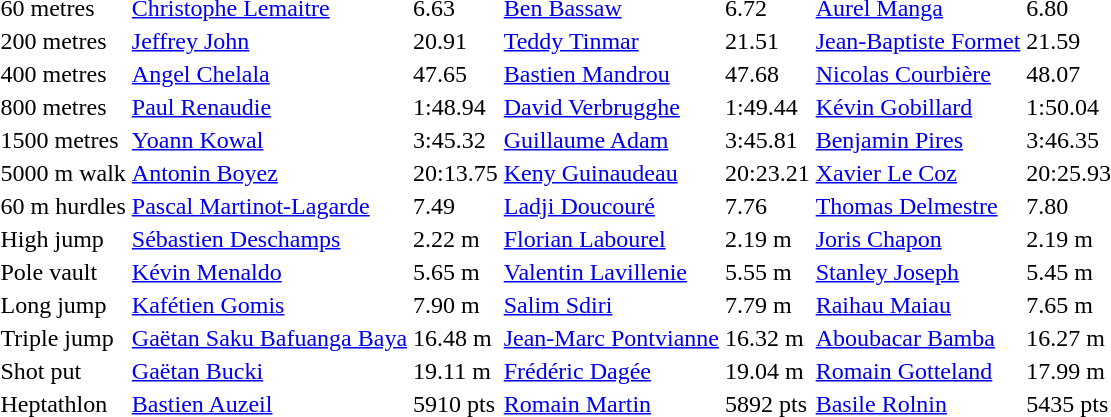<table>
<tr>
<td>60 metres</td>
<td><a href='#'>Christophe Lemaitre</a></td>
<td>6.63</td>
<td><a href='#'>Ben Bassaw</a></td>
<td>6.72</td>
<td><a href='#'>Aurel Manga</a></td>
<td>6.80</td>
</tr>
<tr>
<td>200 metres</td>
<td><a href='#'>Jeffrey John</a></td>
<td>20.91</td>
<td><a href='#'>Teddy Tinmar</a></td>
<td>21.51</td>
<td><a href='#'>Jean-Baptiste Formet</a></td>
<td>21.59</td>
</tr>
<tr>
<td>400 metres</td>
<td><a href='#'>Angel Chelala</a></td>
<td>47.65</td>
<td><a href='#'>Bastien Mandrou</a></td>
<td>47.68</td>
<td><a href='#'>Nicolas Courbière</a></td>
<td>48.07</td>
</tr>
<tr>
<td>800 metres</td>
<td><a href='#'>Paul Renaudie</a></td>
<td>1:48.94</td>
<td><a href='#'>David Verbrugghe</a></td>
<td>1:49.44</td>
<td><a href='#'>Kévin Gobillard</a></td>
<td>1:50.04</td>
</tr>
<tr>
<td>1500 metres</td>
<td><a href='#'>Yoann Kowal</a></td>
<td>3:45.32</td>
<td><a href='#'>Guillaume Adam</a></td>
<td>3:45.81</td>
<td><a href='#'>Benjamin Pires</a></td>
<td>3:46.35</td>
</tr>
<tr>
<td>5000 m walk</td>
<td><a href='#'>Antonin Boyez</a></td>
<td>20:13.75</td>
<td><a href='#'>Keny Guinaudeau</a></td>
<td>20:23.21</td>
<td><a href='#'>Xavier Le Coz</a></td>
<td>20:25.93</td>
</tr>
<tr>
<td>60 m hurdles</td>
<td><a href='#'>Pascal Martinot-Lagarde</a></td>
<td>7.49</td>
<td><a href='#'>Ladji Doucouré</a></td>
<td>7.76</td>
<td><a href='#'>Thomas Delmestre</a></td>
<td>7.80</td>
</tr>
<tr>
<td>High jump</td>
<td><a href='#'>Sébastien Deschamps</a></td>
<td>2.22 m</td>
<td><a href='#'>Florian Labourel</a></td>
<td>2.19 m</td>
<td><a href='#'>Joris Chapon</a></td>
<td>2.19 m</td>
</tr>
<tr>
<td>Pole vault</td>
<td><a href='#'>Kévin Menaldo</a></td>
<td>5.65 m</td>
<td><a href='#'>Valentin Lavillenie</a></td>
<td>5.55 m</td>
<td><a href='#'>Stanley Joseph</a></td>
<td>5.45 m</td>
</tr>
<tr>
<td>Long jump</td>
<td><a href='#'>Kafétien Gomis</a></td>
<td>7.90 m</td>
<td><a href='#'>Salim Sdiri</a></td>
<td>7.79 m</td>
<td><a href='#'>Raihau Maiau</a></td>
<td>7.65 m</td>
</tr>
<tr>
<td>Triple jump</td>
<td><a href='#'>Gaëtan Saku Bafuanga Baya</a></td>
<td>16.48 m</td>
<td><a href='#'>Jean-Marc Pontvianne</a></td>
<td>16.32 m</td>
<td><a href='#'>Aboubacar Bamba</a></td>
<td>16.27 m</td>
</tr>
<tr>
<td>Shot put</td>
<td><a href='#'>Gaëtan Bucki</a></td>
<td>19.11 m</td>
<td><a href='#'>Frédéric Dagée</a></td>
<td>19.04 m</td>
<td><a href='#'>Romain Gotteland</a></td>
<td>17.99 m</td>
</tr>
<tr>
<td>Heptathlon</td>
<td><a href='#'>Bastien Auzeil</a></td>
<td>5910 pts</td>
<td><a href='#'>Romain Martin</a></td>
<td>5892 pts</td>
<td><a href='#'>Basile Rolnin</a></td>
<td>5435 pts</td>
</tr>
</table>
